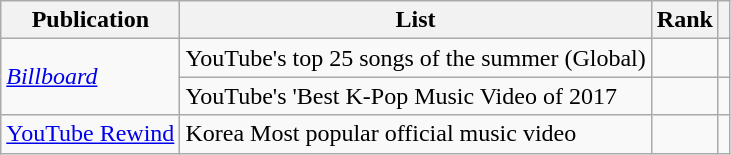<table class="sortable wikitable">
<tr>
<th>Publication</th>
<th>List</th>
<th>Rank</th>
<th class="unsortable"></th>
</tr>
<tr>
<td rowspan="2"><em><a href='#'>Billboard</a></em></td>
<td>YouTube's  top 25 songs of the summer (Global)</td>
<td></td>
<td></td>
</tr>
<tr>
<td>YouTube's 'Best K-Pop Music Video of 2017</td>
<td></td>
<td></td>
</tr>
<tr>
<td><a href='#'>YouTube Rewind</a></td>
<td>Korea Most popular official music video</td>
<td></td>
<td></td>
</tr>
</table>
